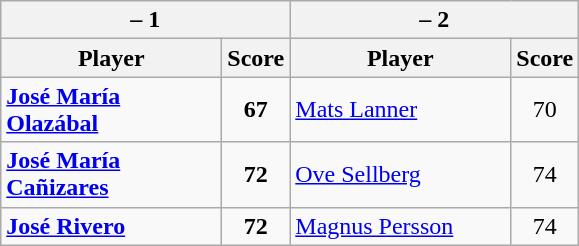<table class=wikitable>
<tr>
<th colspan=2> – 1</th>
<th colspan=2> – 2</th>
</tr>
<tr>
<th width=140>Player</th>
<th>Score</th>
<th width=140>Player</th>
<th>Score</th>
</tr>
<tr>
<td><strong><a href='#'>José María Olazábal</a></strong></td>
<td align=center><strong>67</strong></td>
<td><a href='#'>Mats Lanner</a></td>
<td align=center>70</td>
</tr>
<tr>
<td><strong><a href='#'>José María Cañizares</a></strong></td>
<td align=center><strong>72</strong></td>
<td><a href='#'>Ove Sellberg</a></td>
<td align=center>74</td>
</tr>
<tr>
<td><strong><a href='#'>José Rivero</a></strong></td>
<td align=center><strong>72</strong></td>
<td><a href='#'>Magnus Persson</a></td>
<td align=center>74</td>
</tr>
</table>
